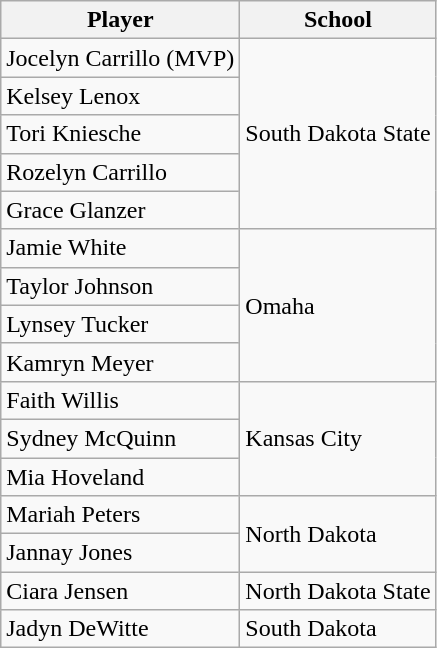<table class="wikitable">
<tr>
<th>Player</th>
<th>School</th>
</tr>
<tr>
<td>Jocelyn Carrillo (MVP)</td>
<td rowspan=5>South Dakota State</td>
</tr>
<tr>
<td>Kelsey Lenox</td>
</tr>
<tr>
<td>Tori Kniesche</td>
</tr>
<tr>
<td>Rozelyn Carrillo</td>
</tr>
<tr>
<td>Grace Glanzer</td>
</tr>
<tr>
<td>Jamie White</td>
<td rowspan=4>Omaha</td>
</tr>
<tr>
<td>Taylor Johnson</td>
</tr>
<tr>
<td>Lynsey Tucker</td>
</tr>
<tr>
<td>Kamryn Meyer</td>
</tr>
<tr>
<td>Faith Willis</td>
<td rowspan=3>Kansas City</td>
</tr>
<tr>
<td>Sydney McQuinn</td>
</tr>
<tr>
<td>Mia Hoveland</td>
</tr>
<tr>
<td>Mariah Peters</td>
<td rowspan=2>North Dakota</td>
</tr>
<tr>
<td>Jannay Jones</td>
</tr>
<tr>
<td>Ciara Jensen</td>
<td>North Dakota State</td>
</tr>
<tr>
<td>Jadyn DeWitte</td>
<td>South Dakota</td>
</tr>
</table>
